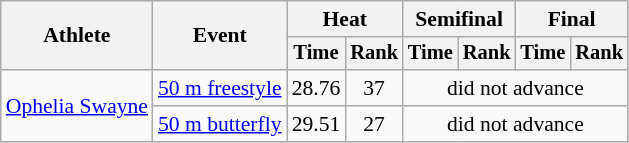<table class=wikitable style="font-size:90%">
<tr>
<th rowspan=2>Athlete</th>
<th rowspan=2>Event</th>
<th colspan="2">Heat</th>
<th colspan="2">Semifinal</th>
<th colspan="2">Final</th>
</tr>
<tr style="font-size:95%">
<th>Time</th>
<th>Rank</th>
<th>Time</th>
<th>Rank</th>
<th>Time</th>
<th>Rank</th>
</tr>
<tr align=center>
<td align=left rowspan=2><a href='#'>Ophelia Swayne</a></td>
<td align=left><a href='#'>50 m freestyle</a></td>
<td>28.76</td>
<td>37</td>
<td colspan=4>did not advance</td>
</tr>
<tr align=center>
<td align=left><a href='#'>50 m butterfly</a></td>
<td>29.51</td>
<td>27</td>
<td colspan=4>did not advance</td>
</tr>
</table>
